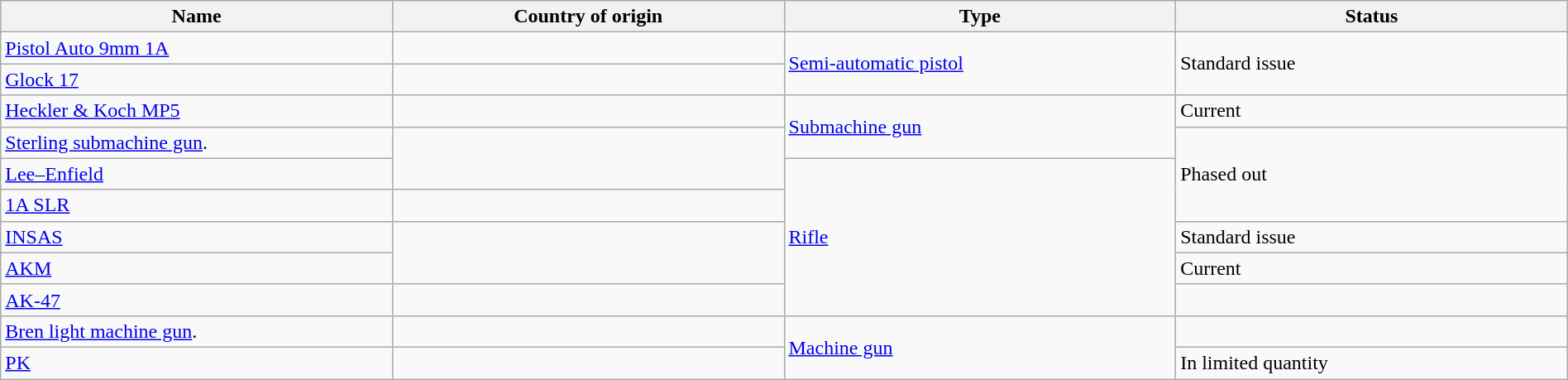<table class="wikitable" border="0" width="100%">
<tr>
<th width="25%">Name</th>
<th width="25%">Country of origin</th>
<th width="25%">Type</th>
<th>Status</th>
</tr>
<tr>
<td><a href='#'>Pistol Auto 9mm 1A</a></td>
<td></td>
<td rowspan="2"><a href='#'>Semi-automatic pistol</a></td>
<td rowspan="2">Standard issue</td>
</tr>
<tr>
<td><a href='#'>Glock 17</a></td>
<td></td>
</tr>
<tr>
<td><a href='#'>Heckler & Koch MP5</a></td>
<td></td>
<td rowspan="2"><a href='#'>Submachine gun</a></td>
<td>Current</td>
</tr>
<tr>
<td><a href='#'>Sterling submachine gun</a>.</td>
<td rowspan="2"></td>
<td rowspan="3">Phased out</td>
</tr>
<tr>
<td><a href='#'>Lee–Enfield</a></td>
<td rowspan="5"><a href='#'>Rifle</a></td>
</tr>
<tr>
<td><a href='#'>1A SLR</a></td>
<td></td>
</tr>
<tr>
<td><a href='#'>INSAS</a></td>
<td rowspan="2"></td>
<td>Standard issue</td>
</tr>
<tr>
<td><a href='#'>AKM</a></td>
<td>Current</td>
</tr>
<tr>
<td><a href='#'>AK-47</a></td>
<td></td>
<td></td>
</tr>
<tr>
<td><a href='#'>Bren light machine gun</a>.</td>
<td></td>
<td rowspan="2"><a href='#'>Machine gun</a></td>
<td></td>
</tr>
<tr>
<td><a href='#'>PK</a></td>
<td></td>
<td>In limited quantity</td>
</tr>
</table>
